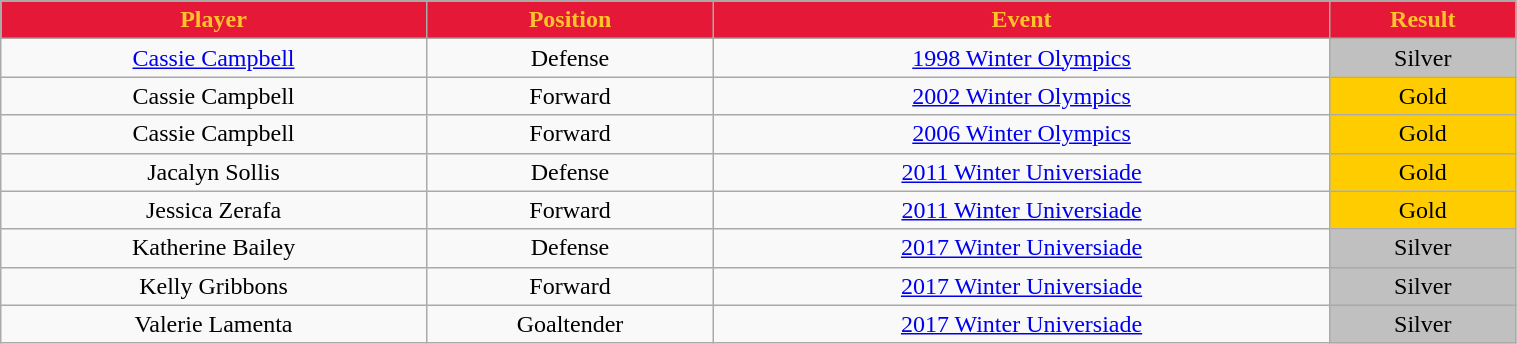<table class="wikitable" width="80%">
<tr align="center"  style="background:#E51937;color:#FFC429;">
<td><strong>Player</strong></td>
<td><strong>Position</strong></td>
<td><strong>Event</strong></td>
<td><strong>Result</strong></td>
</tr>
<tr align="center" bgcolor="">
<td><a href='#'>Cassie Campbell</a></td>
<td>Defense</td>
<td><a href='#'>1998 Winter Olympics</a></td>
<td bgcolor="silver">Silver</td>
</tr>
<tr align="center" bgcolor="">
<td>Cassie Campbell</td>
<td>Forward</td>
<td><a href='#'>2002 Winter Olympics</a></td>
<td bgcolor="#FFCC00">Gold</td>
</tr>
<tr align="center" bgcolor="">
<td>Cassie Campbell</td>
<td>Forward</td>
<td><a href='#'>2006 Winter Olympics</a></td>
<td bgcolor="#FFCC00">Gold</td>
</tr>
<tr align="center" bgcolor="">
<td>Jacalyn Sollis</td>
<td>Defense</td>
<td><a href='#'>2011 Winter Universiade</a></td>
<td bgcolor="#FFCC00">Gold</td>
</tr>
<tr align="center" bgcolor="">
<td>Jessica Zerafa</td>
<td>Forward</td>
<td><a href='#'>2011 Winter Universiade</a></td>
<td bgcolor="#FFCC00">Gold</td>
</tr>
<tr align="center" bgcolor="">
<td>Katherine Bailey</td>
<td>Defense</td>
<td><a href='#'>2017 Winter Universiade</a></td>
<td bgcolor="silver">Silver</td>
</tr>
<tr align="center" bgcolor="">
<td>Kelly Gribbons</td>
<td>Forward</td>
<td><a href='#'>2017 Winter Universiade</a></td>
<td bgcolor="silver">Silver</td>
</tr>
<tr align="center" bgcolor="">
<td>Valerie Lamenta</td>
<td>Goaltender</td>
<td><a href='#'>2017 Winter Universiade</a></td>
<td bgcolor="silver">Silver</td>
</tr>
</table>
